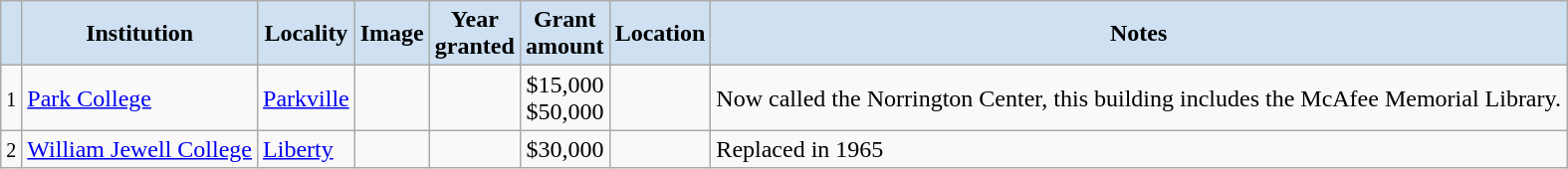<table class="wikitable" align="center">
<tr>
<th style="background-color:#CEE0F2;"></th>
<th style="background-color:#CEE0F2;">Institution</th>
<th style="background-color:#CEE0F2;">Locality</th>
<th style="background-color:#CEE0F2;">Image</th>
<th style="background-color:#CEE0F2;">Year<br>granted</th>
<th style="background-color:#CEE0F2;">Grant<br>amount</th>
<th style="background-color:#CEE0F2;">Location</th>
<th style="background-color:#CEE0F2;">Notes</th>
</tr>
<tr ->
<td align=center><small>1</small></td>
<td><a href='#'>Park College</a></td>
<td><a href='#'>Parkville</a></td>
<td></td>
<td><br></td>
<td align=right>$15,000<br>$50,000</td>
<td></td>
<td>Now called the Norrington Center, this building includes the McAfee Memorial Library.</td>
</tr>
<tr ->
<td align=center><small>2</small></td>
<td><a href='#'>William Jewell College</a></td>
<td><a href='#'>Liberty</a></td>
<td></td>
<td></td>
<td align=right>$30,000</td>
<td></td>
<td>Replaced in 1965</td>
</tr>
</table>
